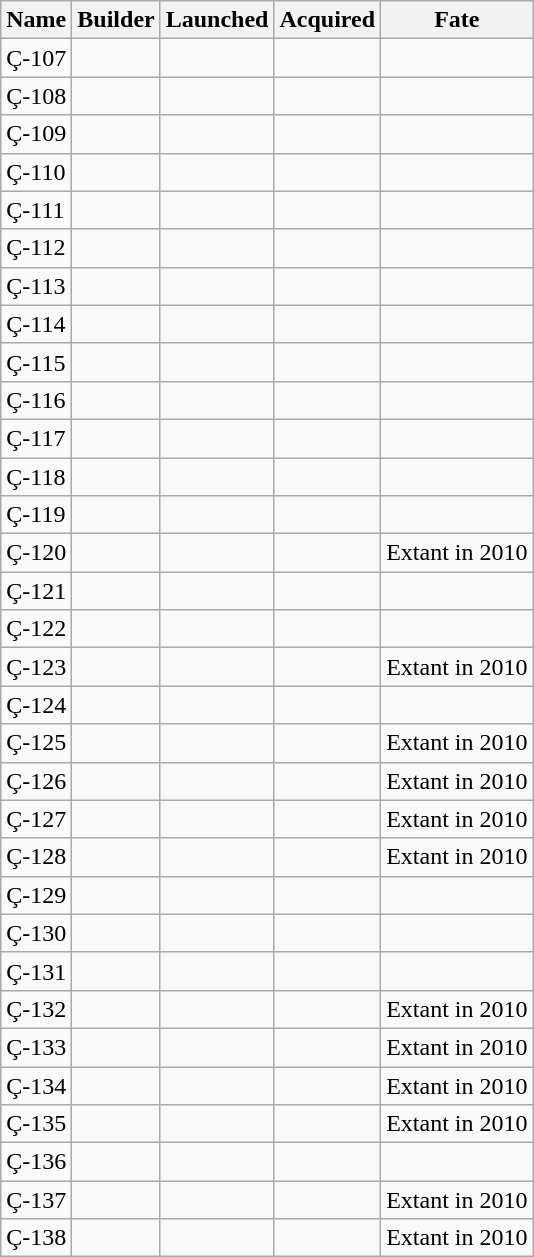<table class="wikitable">
<tr>
<th>Name</th>
<th>Builder</th>
<th>Launched</th>
<th>Acquired</th>
<th>Fate</th>
</tr>
<tr>
<td>Ç-107</td>
<td></td>
<td></td>
<td></td>
<td></td>
</tr>
<tr>
<td>Ç-108</td>
<td></td>
<td></td>
<td></td>
<td></td>
</tr>
<tr>
<td>Ç-109</td>
<td></td>
<td></td>
<td></td>
<td></td>
</tr>
<tr>
<td>Ç-110</td>
<td></td>
<td></td>
<td></td>
<td></td>
</tr>
<tr>
<td>Ç-111</td>
<td></td>
<td></td>
<td></td>
<td></td>
</tr>
<tr>
<td>Ç-112</td>
<td></td>
<td></td>
<td></td>
<td></td>
</tr>
<tr>
<td>Ç-113</td>
<td></td>
<td></td>
<td></td>
<td></td>
</tr>
<tr>
<td>Ç-114</td>
<td></td>
<td></td>
<td></td>
<td></td>
</tr>
<tr>
<td>Ç-115</td>
<td></td>
<td></td>
<td></td>
<td></td>
</tr>
<tr>
<td>Ç-116</td>
<td></td>
<td></td>
<td></td>
<td></td>
</tr>
<tr>
<td>Ç-117</td>
<td></td>
<td></td>
<td></td>
<td></td>
</tr>
<tr>
<td>Ç-118</td>
<td></td>
<td></td>
<td></td>
<td></td>
</tr>
<tr>
<td>Ç-119</td>
<td></td>
<td></td>
<td></td>
<td></td>
</tr>
<tr>
<td>Ç-120</td>
<td></td>
<td></td>
<td></td>
<td>Extant in 2010</td>
</tr>
<tr>
<td>Ç-121</td>
<td></td>
<td></td>
<td></td>
<td></td>
</tr>
<tr>
<td>Ç-122</td>
<td></td>
<td></td>
<td></td>
<td></td>
</tr>
<tr>
<td>Ç-123</td>
<td></td>
<td></td>
<td></td>
<td>Extant in 2010</td>
</tr>
<tr>
<td>Ç-124</td>
<td></td>
<td></td>
<td></td>
<td></td>
</tr>
<tr>
<td>Ç-125</td>
<td></td>
<td></td>
<td></td>
<td>Extant in 2010</td>
</tr>
<tr>
<td>Ç-126</td>
<td></td>
<td></td>
<td></td>
<td>Extant in 2010</td>
</tr>
<tr>
<td>Ç-127</td>
<td></td>
<td></td>
<td></td>
<td>Extant in 2010</td>
</tr>
<tr>
<td>Ç-128</td>
<td></td>
<td></td>
<td></td>
<td>Extant in 2010</td>
</tr>
<tr>
<td>Ç-129</td>
<td></td>
<td></td>
<td></td>
<td></td>
</tr>
<tr>
<td>Ç-130</td>
<td></td>
<td></td>
<td></td>
<td></td>
</tr>
<tr>
<td>Ç-131</td>
<td></td>
<td></td>
<td></td>
<td></td>
</tr>
<tr>
<td>Ç-132</td>
<td></td>
<td></td>
<td></td>
<td>Extant in 2010</td>
</tr>
<tr>
<td>Ç-133</td>
<td></td>
<td></td>
<td></td>
<td>Extant in 2010</td>
</tr>
<tr>
<td>Ç-134</td>
<td></td>
<td></td>
<td></td>
<td>Extant in 2010</td>
</tr>
<tr>
<td>Ç-135</td>
<td></td>
<td></td>
<td></td>
<td>Extant in 2010</td>
</tr>
<tr>
<td>Ç-136</td>
<td></td>
<td></td>
<td></td>
<td></td>
</tr>
<tr>
<td>Ç-137</td>
<td></td>
<td></td>
<td></td>
<td>Extant in 2010</td>
</tr>
<tr>
<td>Ç-138</td>
<td></td>
<td></td>
<td></td>
<td>Extant in 2010</td>
</tr>
</table>
